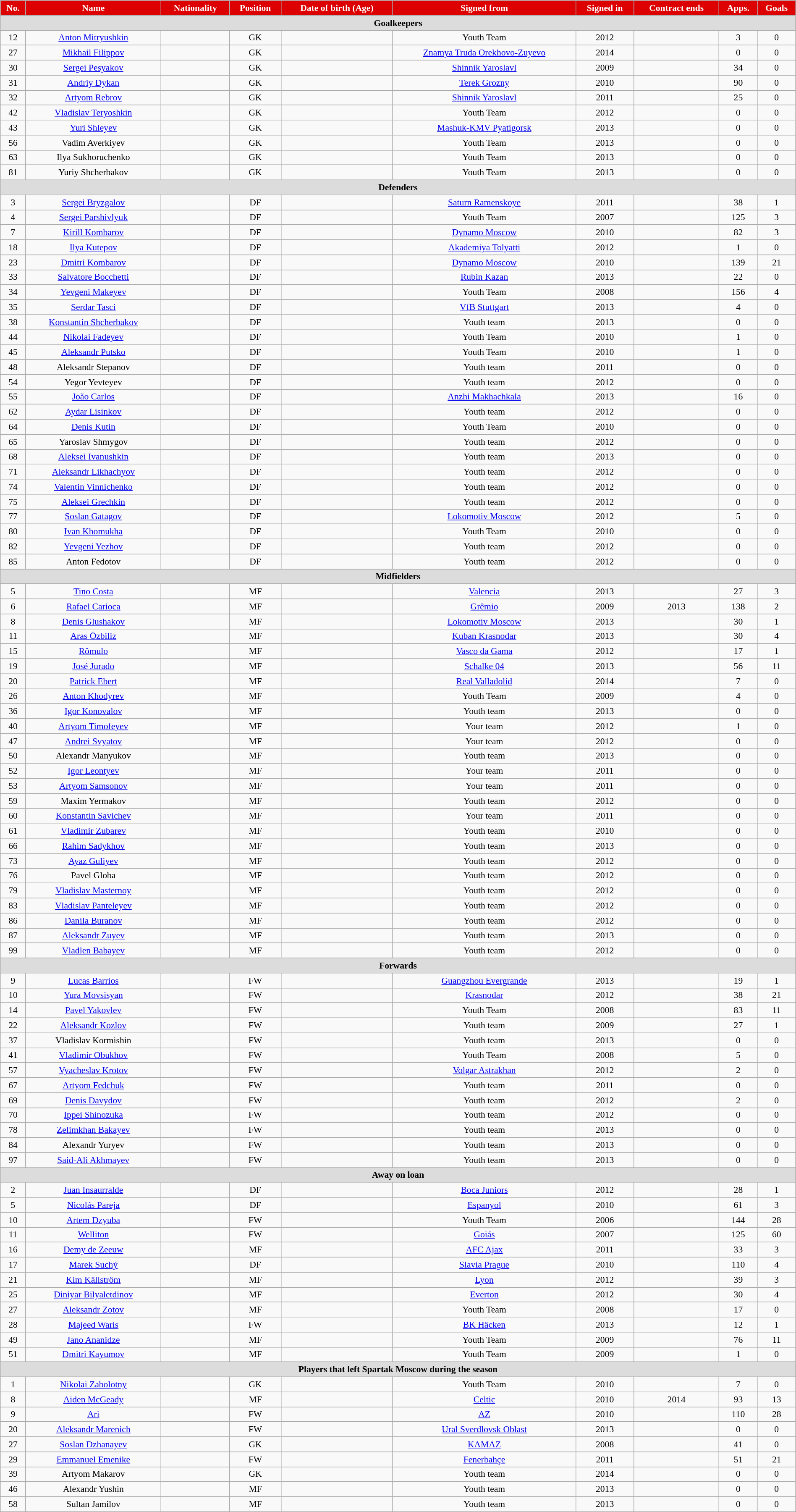<table class="wikitable"  style="text-align:center; font-size:90%; width:100%;">
<tr>
<th style="background:#DD0000; color:white; text-align:center;">No.</th>
<th style="background:#DD0000; color:white; text-align:center;">Name</th>
<th style="background:#DD0000; color:white; text-align:center;">Nationality</th>
<th style="background:#DD0000; color:white; text-align:center;">Position</th>
<th style="background:#DD0000; color:white; text-align:center;">Date of birth (Age)</th>
<th style="background:#DD0000; color:white; text-align:center;">Signed from</th>
<th style="background:#DD0000; color:white; text-align:center;">Signed in</th>
<th style="background:#DD0000; color:white; text-align:center;">Contract ends</th>
<th style="background:#DD0000; color:white; text-align:center;">Apps.</th>
<th style="background:#DD0000; color:white; text-align:center;">Goals</th>
</tr>
<tr>
<th colspan="11"  style="background:#dcdcdc; text-align:center;">Goalkeepers</th>
</tr>
<tr>
<td>12</td>
<td><a href='#'>Anton Mitryushkin</a></td>
<td></td>
<td>GK</td>
<td></td>
<td>Youth Team</td>
<td>2012</td>
<td></td>
<td>3</td>
<td>0</td>
</tr>
<tr>
<td>27</td>
<td><a href='#'>Mikhail Filippov</a></td>
<td></td>
<td>GK</td>
<td></td>
<td><a href='#'>Znamya Truda Orekhovo-Zuyevo</a></td>
<td>2014</td>
<td></td>
<td>0</td>
<td>0</td>
</tr>
<tr>
<td>30</td>
<td><a href='#'>Sergei Pesyakov</a></td>
<td></td>
<td>GK</td>
<td></td>
<td><a href='#'>Shinnik Yaroslavl</a></td>
<td>2009</td>
<td></td>
<td>34</td>
<td>0</td>
</tr>
<tr>
<td>31</td>
<td><a href='#'>Andriy Dykan</a></td>
<td></td>
<td>GK</td>
<td></td>
<td><a href='#'>Terek Grozny</a></td>
<td>2010</td>
<td></td>
<td>90</td>
<td>0</td>
</tr>
<tr>
<td>32</td>
<td><a href='#'>Artyom Rebrov</a></td>
<td></td>
<td>GK</td>
<td></td>
<td><a href='#'>Shinnik Yaroslavl</a></td>
<td>2011</td>
<td></td>
<td>25</td>
<td>0</td>
</tr>
<tr>
<td>42</td>
<td><a href='#'>Vladislav Teryoshkin</a></td>
<td></td>
<td>GK</td>
<td></td>
<td>Youth Team</td>
<td>2012</td>
<td></td>
<td>0</td>
<td>0</td>
</tr>
<tr>
<td>43</td>
<td><a href='#'>Yuri Shleyev</a></td>
<td></td>
<td>GK</td>
<td></td>
<td><a href='#'>Mashuk-KMV Pyatigorsk</a></td>
<td>2013</td>
<td></td>
<td>0</td>
<td>0</td>
</tr>
<tr>
<td>56</td>
<td>Vadim Averkiyev</td>
<td></td>
<td>GK</td>
<td></td>
<td>Youth Team</td>
<td>2013</td>
<td></td>
<td>0</td>
<td>0</td>
</tr>
<tr>
<td>63</td>
<td>Ilya Sukhoruchenko</td>
<td></td>
<td>GK</td>
<td></td>
<td>Youth Team</td>
<td>2013</td>
<td></td>
<td>0</td>
<td>0</td>
</tr>
<tr>
<td>81</td>
<td>Yuriy Shcherbakov</td>
<td></td>
<td>GK</td>
<td></td>
<td>Youth Team</td>
<td>2013</td>
<td></td>
<td>0</td>
<td>0</td>
</tr>
<tr>
<th colspan="11"  style="background:#dcdcdc; text-align:center;">Defenders</th>
</tr>
<tr>
<td>3</td>
<td><a href='#'>Sergei Bryzgalov</a></td>
<td></td>
<td>DF</td>
<td></td>
<td><a href='#'>Saturn Ramenskoye</a></td>
<td>2011</td>
<td></td>
<td>38</td>
<td>1</td>
</tr>
<tr>
<td>4</td>
<td><a href='#'>Sergei Parshivlyuk</a></td>
<td></td>
<td>DF</td>
<td></td>
<td>Youth Team</td>
<td>2007</td>
<td></td>
<td>125</td>
<td>3</td>
</tr>
<tr>
<td>7</td>
<td><a href='#'>Kirill Kombarov</a></td>
<td></td>
<td>DF</td>
<td></td>
<td><a href='#'>Dynamo Moscow</a></td>
<td>2010</td>
<td></td>
<td>82</td>
<td>3</td>
</tr>
<tr>
<td>18</td>
<td><a href='#'>Ilya Kutepov</a></td>
<td></td>
<td>DF</td>
<td></td>
<td><a href='#'>Akademiya Tolyatti</a></td>
<td>2012</td>
<td></td>
<td>1</td>
<td>0</td>
</tr>
<tr>
<td>23</td>
<td><a href='#'>Dmitri Kombarov</a></td>
<td></td>
<td>DF</td>
<td></td>
<td><a href='#'>Dynamo Moscow</a></td>
<td>2010</td>
<td></td>
<td>139</td>
<td>21</td>
</tr>
<tr>
<td>33</td>
<td><a href='#'>Salvatore Bocchetti</a></td>
<td></td>
<td>DF</td>
<td></td>
<td><a href='#'>Rubin Kazan</a></td>
<td>2013</td>
<td></td>
<td>22</td>
<td>0</td>
</tr>
<tr>
<td>34</td>
<td><a href='#'>Yevgeni Makeyev</a></td>
<td></td>
<td>DF</td>
<td></td>
<td>Youth Team</td>
<td>2008</td>
<td></td>
<td>156</td>
<td>4</td>
</tr>
<tr>
<td>35</td>
<td><a href='#'>Serdar Tasci</a></td>
<td></td>
<td>DF</td>
<td></td>
<td><a href='#'>VfB Stuttgart</a></td>
<td>2013</td>
<td></td>
<td>4</td>
<td>0</td>
</tr>
<tr>
<td>38</td>
<td><a href='#'>Konstantin Shcherbakov</a></td>
<td></td>
<td>DF</td>
<td></td>
<td>Youth team</td>
<td>2013</td>
<td></td>
<td>0</td>
<td>0</td>
</tr>
<tr>
<td>44</td>
<td><a href='#'>Nikolai Fadeyev</a></td>
<td></td>
<td>DF</td>
<td></td>
<td>Youth Team</td>
<td>2010</td>
<td></td>
<td>1</td>
<td>0</td>
</tr>
<tr>
<td>45</td>
<td><a href='#'>Aleksandr Putsko</a></td>
<td></td>
<td>DF</td>
<td></td>
<td>Youth Team</td>
<td>2010</td>
<td></td>
<td>1</td>
<td>0</td>
</tr>
<tr>
<td>48</td>
<td>Aleksandr Stepanov</td>
<td></td>
<td>DF</td>
<td></td>
<td>Youth team</td>
<td>2011</td>
<td></td>
<td>0</td>
<td>0</td>
</tr>
<tr>
<td>54</td>
<td>Yegor Yevteyev</td>
<td></td>
<td>DF</td>
<td></td>
<td>Youth team</td>
<td>2012</td>
<td></td>
<td>0</td>
<td>0</td>
</tr>
<tr>
<td>55</td>
<td><a href='#'>João Carlos</a></td>
<td></td>
<td>DF</td>
<td></td>
<td><a href='#'>Anzhi Makhachkala</a></td>
<td>2013</td>
<td></td>
<td>16</td>
<td>0</td>
</tr>
<tr>
<td>62</td>
<td><a href='#'>Aydar Lisinkov</a></td>
<td></td>
<td>DF</td>
<td></td>
<td>Youth team</td>
<td>2012</td>
<td></td>
<td>0</td>
<td>0</td>
</tr>
<tr>
<td>64</td>
<td><a href='#'>Denis Kutin</a></td>
<td></td>
<td>DF</td>
<td></td>
<td>Youth Team</td>
<td>2010</td>
<td></td>
<td>0</td>
<td>0</td>
</tr>
<tr>
<td>65</td>
<td>Yaroslav Shmygov</td>
<td></td>
<td>DF</td>
<td></td>
<td>Youth team</td>
<td>2012</td>
<td></td>
<td>0</td>
<td>0</td>
</tr>
<tr>
<td>68</td>
<td><a href='#'>Aleksei Ivanushkin</a></td>
<td></td>
<td>DF</td>
<td></td>
<td>Youth team</td>
<td>2013</td>
<td></td>
<td>0</td>
<td>0</td>
</tr>
<tr>
<td>71</td>
<td><a href='#'>Aleksandr Likhachyov</a></td>
<td></td>
<td>DF</td>
<td></td>
<td>Youth team</td>
<td>2012</td>
<td></td>
<td>0</td>
<td>0</td>
</tr>
<tr>
<td>74</td>
<td><a href='#'>Valentin Vinnichenko</a></td>
<td></td>
<td>DF</td>
<td></td>
<td>Youth team</td>
<td>2012</td>
<td></td>
<td>0</td>
<td>0</td>
</tr>
<tr>
<td>75</td>
<td><a href='#'>Aleksei Grechkin</a></td>
<td></td>
<td>DF</td>
<td></td>
<td>Youth team</td>
<td>2012</td>
<td></td>
<td>0</td>
<td>0</td>
</tr>
<tr>
<td>77</td>
<td><a href='#'>Soslan Gatagov</a></td>
<td></td>
<td>DF</td>
<td></td>
<td><a href='#'>Lokomotiv Moscow</a></td>
<td>2012</td>
<td></td>
<td>5</td>
<td>0</td>
</tr>
<tr>
<td>80</td>
<td><a href='#'>Ivan Khomukha</a></td>
<td></td>
<td>DF</td>
<td></td>
<td>Youth Team</td>
<td>2010</td>
<td></td>
<td>0</td>
<td>0</td>
</tr>
<tr>
<td>82</td>
<td><a href='#'>Yevgeni Yezhov</a></td>
<td></td>
<td>DF</td>
<td></td>
<td>Youth team</td>
<td>2012</td>
<td></td>
<td>0</td>
<td>0</td>
</tr>
<tr>
<td>85</td>
<td>Anton Fedotov</td>
<td></td>
<td>DF</td>
<td></td>
<td>Youth team</td>
<td>2012</td>
<td></td>
<td>0</td>
<td>0</td>
</tr>
<tr>
<th colspan="11"  style="background:#dcdcdc; text-align:center;">Midfielders</th>
</tr>
<tr>
<td>5</td>
<td><a href='#'>Tino Costa</a></td>
<td></td>
<td>MF</td>
<td></td>
<td><a href='#'>Valencia</a></td>
<td>2013</td>
<td></td>
<td>27</td>
<td>3</td>
</tr>
<tr>
<td>6</td>
<td><a href='#'>Rafael Carioca</a></td>
<td></td>
<td>MF</td>
<td></td>
<td><a href='#'>Grêmio</a></td>
<td>2009</td>
<td>2013</td>
<td>138</td>
<td>2</td>
</tr>
<tr>
<td>8</td>
<td><a href='#'>Denis Glushakov</a></td>
<td></td>
<td>MF</td>
<td></td>
<td><a href='#'>Lokomotiv Moscow</a></td>
<td>2013</td>
<td></td>
<td>30</td>
<td>1</td>
</tr>
<tr>
<td>11</td>
<td><a href='#'>Aras Özbiliz</a></td>
<td></td>
<td>MF</td>
<td></td>
<td><a href='#'>Kuban Krasnodar</a></td>
<td>2013</td>
<td></td>
<td>30</td>
<td>4</td>
</tr>
<tr>
<td>15</td>
<td><a href='#'>Rômulo</a></td>
<td></td>
<td>MF</td>
<td></td>
<td><a href='#'>Vasco da Gama</a></td>
<td>2012</td>
<td></td>
<td>17</td>
<td>1</td>
</tr>
<tr>
<td>19</td>
<td><a href='#'>José Jurado</a></td>
<td></td>
<td>MF</td>
<td></td>
<td><a href='#'>Schalke 04</a></td>
<td>2013</td>
<td></td>
<td>56</td>
<td>11</td>
</tr>
<tr>
<td>20</td>
<td><a href='#'>Patrick Ebert</a></td>
<td></td>
<td>MF</td>
<td></td>
<td><a href='#'>Real Valladolid</a></td>
<td>2014</td>
<td></td>
<td>7</td>
<td>0</td>
</tr>
<tr>
<td>26</td>
<td><a href='#'>Anton Khodyrev</a></td>
<td></td>
<td>MF</td>
<td></td>
<td>Youth Team</td>
<td>2009</td>
<td></td>
<td>4</td>
<td>0</td>
</tr>
<tr>
<td>36</td>
<td><a href='#'>Igor Konovalov</a></td>
<td></td>
<td>MF</td>
<td></td>
<td>Youth team</td>
<td>2013</td>
<td></td>
<td>0</td>
<td>0</td>
</tr>
<tr>
<td>40</td>
<td><a href='#'>Artyom Timofeyev</a></td>
<td></td>
<td>MF</td>
<td></td>
<td>Your team</td>
<td>2012</td>
<td></td>
<td>1</td>
<td>0</td>
</tr>
<tr>
<td>47</td>
<td><a href='#'>Andrei Svyatov</a></td>
<td></td>
<td>MF</td>
<td></td>
<td>Your team</td>
<td>2012</td>
<td></td>
<td>0</td>
<td>0</td>
</tr>
<tr>
<td>50</td>
<td>Alexandr Manyukov</td>
<td></td>
<td>MF</td>
<td></td>
<td>Youth team</td>
<td>2013</td>
<td></td>
<td>0</td>
<td>0</td>
</tr>
<tr>
<td>52</td>
<td><a href='#'>Igor Leontyev</a></td>
<td></td>
<td>MF</td>
<td></td>
<td>Your team</td>
<td>2011</td>
<td></td>
<td>0</td>
<td>0</td>
</tr>
<tr>
<td>53</td>
<td><a href='#'>Artyom Samsonov</a></td>
<td></td>
<td>MF</td>
<td></td>
<td>Your team</td>
<td>2011</td>
<td></td>
<td>0</td>
<td>0</td>
</tr>
<tr>
<td>59</td>
<td>Maxim Yermakov</td>
<td></td>
<td>MF</td>
<td></td>
<td>Youth team</td>
<td>2012</td>
<td></td>
<td>0</td>
<td>0</td>
</tr>
<tr>
<td>60</td>
<td><a href='#'>Konstantin Savichev</a></td>
<td></td>
<td>MF</td>
<td></td>
<td>Your team</td>
<td>2011</td>
<td></td>
<td>0</td>
<td>0</td>
</tr>
<tr>
<td>61</td>
<td><a href='#'>Vladimir Zubarev</a></td>
<td></td>
<td>MF</td>
<td></td>
<td>Youth team</td>
<td>2010</td>
<td></td>
<td>0</td>
<td>0</td>
</tr>
<tr>
<td>66</td>
<td><a href='#'>Rahim Sadykhov</a></td>
<td></td>
<td>MF</td>
<td></td>
<td>Youth team</td>
<td>2013</td>
<td></td>
<td>0</td>
<td>0</td>
</tr>
<tr>
<td>73</td>
<td><a href='#'>Ayaz Guliyev</a></td>
<td></td>
<td>MF</td>
<td></td>
<td>Youth team</td>
<td>2012</td>
<td></td>
<td>0</td>
<td>0</td>
</tr>
<tr>
<td>76</td>
<td>Pavel Globa</td>
<td></td>
<td>MF</td>
<td></td>
<td>Youth team</td>
<td>2012</td>
<td></td>
<td>0</td>
<td>0</td>
</tr>
<tr>
<td>79</td>
<td><a href='#'>Vladislav Masternoy</a></td>
<td></td>
<td>MF</td>
<td></td>
<td>Youth team</td>
<td>2012</td>
<td></td>
<td>0</td>
<td>0</td>
</tr>
<tr>
<td>83</td>
<td><a href='#'>Vladislav Panteleyev</a></td>
<td></td>
<td>MF</td>
<td></td>
<td>Youth team</td>
<td>2012</td>
<td></td>
<td>0</td>
<td>0</td>
</tr>
<tr>
<td>86</td>
<td><a href='#'>Danila Buranov</a></td>
<td></td>
<td>MF</td>
<td></td>
<td>Youth team</td>
<td>2012</td>
<td></td>
<td>0</td>
<td>0</td>
</tr>
<tr>
<td>87</td>
<td><a href='#'>Aleksandr Zuyev</a></td>
<td></td>
<td>MF</td>
<td></td>
<td>Youth team</td>
<td>2013</td>
<td></td>
<td>0</td>
<td>0</td>
</tr>
<tr>
<td>99</td>
<td><a href='#'>Vladlen Babayev</a></td>
<td></td>
<td>MF</td>
<td></td>
<td>Youth team</td>
<td>2012</td>
<td></td>
<td>0</td>
<td>0</td>
</tr>
<tr>
<th colspan="11"  style="background:#dcdcdc; text-align:center;">Forwards</th>
</tr>
<tr>
<td>9</td>
<td><a href='#'>Lucas Barrios</a></td>
<td></td>
<td>FW</td>
<td></td>
<td><a href='#'>Guangzhou Evergrande</a></td>
<td>2013</td>
<td></td>
<td>19</td>
<td>1</td>
</tr>
<tr>
<td>10</td>
<td><a href='#'>Yura Movsisyan</a></td>
<td></td>
<td>FW</td>
<td></td>
<td><a href='#'>Krasnodar</a></td>
<td>2012</td>
<td></td>
<td>38</td>
<td>21</td>
</tr>
<tr>
<td>14</td>
<td><a href='#'>Pavel Yakovlev</a></td>
<td></td>
<td>FW</td>
<td></td>
<td>Youth Team</td>
<td>2008</td>
<td></td>
<td>83</td>
<td>11</td>
</tr>
<tr>
<td>22</td>
<td><a href='#'>Aleksandr Kozlov</a></td>
<td></td>
<td>FW</td>
<td></td>
<td>Youth team</td>
<td>2009</td>
<td></td>
<td>27</td>
<td>1</td>
</tr>
<tr>
<td>37</td>
<td>Vladislav Kormishin</td>
<td></td>
<td>FW</td>
<td></td>
<td>Youth team</td>
<td>2013</td>
<td></td>
<td>0</td>
<td>0</td>
</tr>
<tr>
<td>41</td>
<td><a href='#'>Vladimir Obukhov</a></td>
<td></td>
<td>FW</td>
<td></td>
<td>Youth Team</td>
<td>2008</td>
<td></td>
<td>5</td>
<td>0</td>
</tr>
<tr>
<td>57</td>
<td><a href='#'>Vyacheslav Krotov</a></td>
<td></td>
<td>FW</td>
<td></td>
<td><a href='#'>Volgar Astrakhan</a></td>
<td>2012</td>
<td></td>
<td>2</td>
<td>0</td>
</tr>
<tr>
<td>67</td>
<td><a href='#'>Artyom Fedchuk</a></td>
<td></td>
<td>FW</td>
<td></td>
<td>Youth team</td>
<td>2011</td>
<td></td>
<td>0</td>
<td>0</td>
</tr>
<tr>
<td>69</td>
<td><a href='#'>Denis Davydov</a></td>
<td></td>
<td>FW</td>
<td></td>
<td>Youth team</td>
<td>2012</td>
<td></td>
<td>2</td>
<td>0</td>
</tr>
<tr>
<td>70</td>
<td><a href='#'>Ippei Shinozuka</a></td>
<td></td>
<td>FW</td>
<td></td>
<td>Youth team</td>
<td>2012</td>
<td></td>
<td>0</td>
<td>0</td>
</tr>
<tr>
<td>78</td>
<td><a href='#'>Zelimkhan Bakayev</a></td>
<td></td>
<td>FW</td>
<td></td>
<td>Youth team</td>
<td>2013</td>
<td></td>
<td>0</td>
<td>0</td>
</tr>
<tr>
<td>84</td>
<td>Alexandr Yuryev</td>
<td></td>
<td>FW</td>
<td></td>
<td>Youth team</td>
<td>2013</td>
<td></td>
<td>0</td>
<td>0</td>
</tr>
<tr>
<td>97</td>
<td><a href='#'>Said-Ali Akhmayev</a></td>
<td></td>
<td>FW</td>
<td></td>
<td>Youth team</td>
<td>2013</td>
<td></td>
<td>0</td>
<td>0</td>
</tr>
<tr>
<th colspan="11"  style="background:#dcdcdc; text-align:center;">Away on loan</th>
</tr>
<tr>
<td>2</td>
<td><a href='#'>Juan Insaurralde</a></td>
<td></td>
<td>DF</td>
<td></td>
<td><a href='#'>Boca Juniors</a></td>
<td>2012</td>
<td></td>
<td>28</td>
<td>1</td>
</tr>
<tr>
<td>5</td>
<td><a href='#'>Nicolás Pareja</a></td>
<td></td>
<td>DF</td>
<td></td>
<td><a href='#'>Espanyol</a></td>
<td>2010</td>
<td></td>
<td>61</td>
<td>3</td>
</tr>
<tr>
<td>10</td>
<td><a href='#'>Artem Dzyuba</a></td>
<td></td>
<td>FW</td>
<td></td>
<td>Youth Team</td>
<td>2006</td>
<td></td>
<td>144</td>
<td>28</td>
</tr>
<tr>
<td>11</td>
<td><a href='#'>Welliton</a></td>
<td></td>
<td>FW</td>
<td></td>
<td><a href='#'>Goiás</a></td>
<td>2007</td>
<td></td>
<td>125</td>
<td>60</td>
</tr>
<tr>
<td>16</td>
<td><a href='#'>Demy de Zeeuw</a></td>
<td></td>
<td>MF</td>
<td></td>
<td><a href='#'>AFC Ajax</a></td>
<td>2011</td>
<td></td>
<td>33</td>
<td>3</td>
</tr>
<tr>
<td>17</td>
<td><a href='#'>Marek Suchý</a></td>
<td></td>
<td>DF</td>
<td></td>
<td><a href='#'>Slavia Prague</a></td>
<td>2010</td>
<td></td>
<td>110</td>
<td>4</td>
</tr>
<tr>
<td>21</td>
<td><a href='#'>Kim Källström</a></td>
<td></td>
<td>MF</td>
<td></td>
<td><a href='#'>Lyon</a></td>
<td>2012</td>
<td></td>
<td>39</td>
<td>3</td>
</tr>
<tr>
<td>25</td>
<td><a href='#'>Diniyar Bilyaletdinov</a></td>
<td></td>
<td>MF</td>
<td></td>
<td><a href='#'>Everton</a></td>
<td>2012</td>
<td></td>
<td>30</td>
<td>4</td>
</tr>
<tr>
<td>27</td>
<td><a href='#'>Aleksandr Zotov</a></td>
<td></td>
<td>MF</td>
<td></td>
<td>Youth Team</td>
<td>2008</td>
<td></td>
<td>17</td>
<td>0</td>
</tr>
<tr>
<td>28</td>
<td><a href='#'>Majeed Waris</a></td>
<td></td>
<td>FW</td>
<td></td>
<td><a href='#'>BK Häcken</a></td>
<td>2013</td>
<td></td>
<td>12</td>
<td>1</td>
</tr>
<tr>
<td>49</td>
<td><a href='#'>Jano Ananidze</a></td>
<td></td>
<td>MF</td>
<td></td>
<td>Youth Team</td>
<td>2009</td>
<td></td>
<td>76</td>
<td>11</td>
</tr>
<tr>
<td>51</td>
<td><a href='#'>Dmitri Kayumov</a></td>
<td></td>
<td>MF</td>
<td></td>
<td>Youth Team</td>
<td>2009</td>
<td></td>
<td>1</td>
<td>0</td>
</tr>
<tr>
<th colspan="11"  style="background:#dcdcdc; text-align:center;">Players that left Spartak Moscow during the season</th>
</tr>
<tr>
<td>1</td>
<td><a href='#'>Nikolai Zabolotny</a></td>
<td></td>
<td>GK</td>
<td></td>
<td>Youth Team</td>
<td>2010</td>
<td></td>
<td>7</td>
<td>0</td>
</tr>
<tr>
<td>8</td>
<td><a href='#'>Aiden McGeady</a></td>
<td></td>
<td>MF</td>
<td></td>
<td><a href='#'>Celtic</a></td>
<td>2010</td>
<td>2014</td>
<td>93</td>
<td>13</td>
</tr>
<tr>
<td>9</td>
<td><a href='#'>Ari</a></td>
<td></td>
<td>FW</td>
<td></td>
<td><a href='#'>AZ</a></td>
<td>2010</td>
<td></td>
<td>110</td>
<td>28</td>
</tr>
<tr>
<td>20</td>
<td><a href='#'>Aleksandr Marenich</a></td>
<td></td>
<td>FW</td>
<td></td>
<td><a href='#'>Ural Sverdlovsk Oblast</a></td>
<td>2013</td>
<td></td>
<td>0</td>
<td>0</td>
</tr>
<tr>
<td>27</td>
<td><a href='#'>Soslan Dzhanayev</a></td>
<td></td>
<td>GK</td>
<td></td>
<td><a href='#'>KAMAZ</a></td>
<td>2008</td>
<td></td>
<td>41</td>
<td>0</td>
</tr>
<tr>
<td>29</td>
<td><a href='#'>Emmanuel Emenike</a></td>
<td></td>
<td>FW</td>
<td></td>
<td><a href='#'>Fenerbahçe</a></td>
<td>2011</td>
<td></td>
<td>51</td>
<td>21</td>
</tr>
<tr>
<td>39</td>
<td>Artyom Makarov</td>
<td></td>
<td>GK</td>
<td></td>
<td>Youth team</td>
<td>2014</td>
<td></td>
<td>0</td>
<td>0</td>
</tr>
<tr>
<td>46</td>
<td>Alexandr Yushin</td>
<td></td>
<td>MF</td>
<td></td>
<td>Youth team</td>
<td>2013</td>
<td></td>
<td>0</td>
<td>0</td>
</tr>
<tr>
<td>58</td>
<td>Sultan Jamilov</td>
<td></td>
<td>MF</td>
<td></td>
<td>Youth team</td>
<td>2013</td>
<td></td>
<td>0</td>
<td>0</td>
</tr>
</table>
